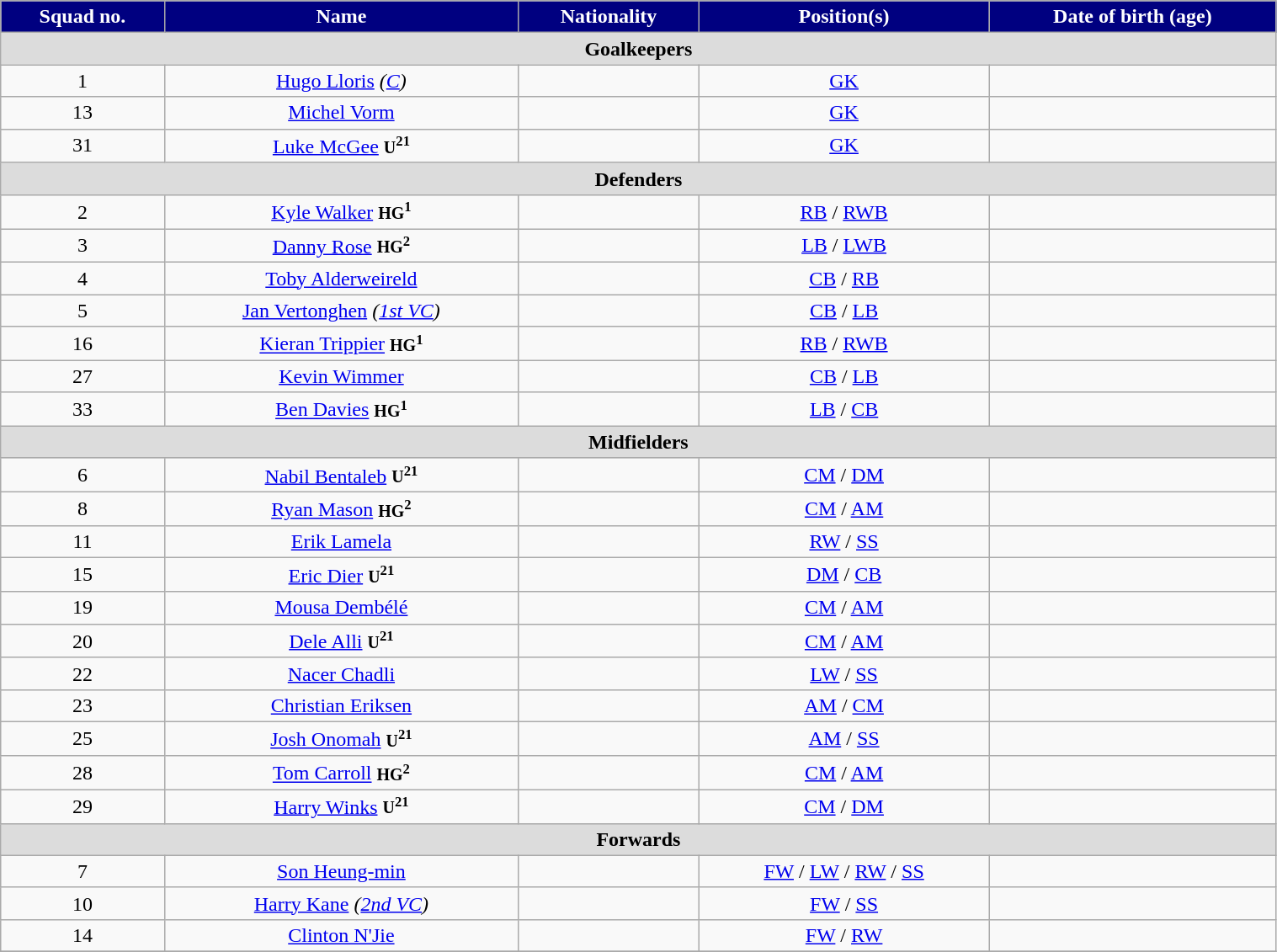<table class="wikitable" style="text-align:center;width:80%">
<tr>
<th style="background:#000080; color:white; text-align:center;">Squad no.</th>
<th style="background:#000080; color:white; text-align:center;">Name</th>
<th style="background:#000080; color:white; text-align:center;">Nationality</th>
<th style="background:#000080; color:white; text-align:center;">Position(s)</th>
<th style="background:#000080; color:white; text-align:center;">Date of birth (age)</th>
</tr>
<tr>
<th colspan="5" style="background:#dcdcdc; text-align:center;">Goalkeepers</th>
</tr>
<tr>
<td>1</td>
<td><a href='#'>Hugo Lloris</a> <em>(<a href='#'>C</a>)</em></td>
<td></td>
<td><a href='#'>GK</a></td>
<td></td>
</tr>
<tr>
<td>13</td>
<td><a href='#'>Michel Vorm</a></td>
<td></td>
<td><a href='#'>GK</a></td>
<td></td>
</tr>
<tr>
<td>31</td>
<td><a href='#'>Luke McGee</a> <small><strong>U</strong><sup><strong>21</strong></sup></small></td>
<td></td>
<td><a href='#'>GK</a></td>
<td></td>
</tr>
<tr>
<th colspan="5" style="background:#dcdcdc; text-align:center;">Defenders</th>
</tr>
<tr>
<td>2</td>
<td><a href='#'>Kyle Walker</a> <small><strong>HG</strong><sup><strong>1</strong></sup></small></td>
<td></td>
<td><a href='#'>RB</a> / <a href='#'>RWB</a></td>
<td></td>
</tr>
<tr>
<td>3</td>
<td><a href='#'>Danny Rose</a> <small><strong>HG</strong><sup><strong>2</strong></sup></small></td>
<td></td>
<td><a href='#'>LB</a> / <a href='#'>LWB</a></td>
<td></td>
</tr>
<tr>
<td>4</td>
<td><a href='#'>Toby Alderweireld</a></td>
<td></td>
<td><a href='#'>CB</a> / <a href='#'>RB</a></td>
<td></td>
</tr>
<tr>
<td>5</td>
<td><a href='#'>Jan Vertonghen</a> <em>(<a href='#'>1st VC</a>)</em></td>
<td></td>
<td><a href='#'>CB</a> / <a href='#'>LB</a></td>
<td></td>
</tr>
<tr>
<td>16</td>
<td><a href='#'>Kieran Trippier</a> <small><strong>HG</strong><sup><strong>1</strong></sup></small></td>
<td></td>
<td><a href='#'>RB</a> / <a href='#'>RWB</a></td>
<td></td>
</tr>
<tr>
<td>27</td>
<td><a href='#'>Kevin Wimmer</a></td>
<td></td>
<td><a href='#'>CB</a> / <a href='#'>LB</a></td>
<td></td>
</tr>
<tr>
<td>33</td>
<td><a href='#'>Ben Davies</a> <small><strong>HG</strong><sup><strong>1</strong></sup></small></td>
<td></td>
<td><a href='#'>LB</a> / <a href='#'>CB</a></td>
<td></td>
</tr>
<tr>
<th colspan="5" style="background:#dcdcdc; text-align:center;">Midfielders</th>
</tr>
<tr>
<td>6</td>
<td><a href='#'>Nabil Bentaleb</a> <small><strong>U</strong><sup><strong>21</strong></sup></small></td>
<td></td>
<td><a href='#'>CM</a> / <a href='#'>DM</a></td>
<td></td>
</tr>
<tr>
<td>8</td>
<td><a href='#'>Ryan Mason</a> <small><strong>HG</strong><sup><strong>2</strong></sup></small></td>
<td></td>
<td><a href='#'>CM</a> / <a href='#'>AM</a></td>
<td></td>
</tr>
<tr>
<td>11</td>
<td><a href='#'>Erik Lamela</a></td>
<td></td>
<td><a href='#'>RW</a> / <a href='#'>SS</a></td>
<td></td>
</tr>
<tr>
<td>15</td>
<td><a href='#'>Eric Dier</a> <small> <strong>U</strong><sup><strong>21</strong></sup></small></td>
<td></td>
<td><a href='#'>DM</a> / <a href='#'>CB</a></td>
<td></td>
</tr>
<tr>
<td>19</td>
<td><a href='#'>Mousa Dembélé</a></td>
<td></td>
<td><a href='#'>CM</a> / <a href='#'>AM</a></td>
<td></td>
</tr>
<tr>
<td>20</td>
<td><a href='#'>Dele Alli</a> <small><strong>U</strong><sup><strong>21</strong></sup></small></td>
<td></td>
<td><a href='#'>CM</a> / <a href='#'>AM</a></td>
<td></td>
</tr>
<tr>
<td>22</td>
<td><a href='#'>Nacer Chadli</a></td>
<td></td>
<td><a href='#'>LW</a> / <a href='#'>SS</a></td>
<td></td>
</tr>
<tr>
<td>23</td>
<td><a href='#'>Christian Eriksen</a></td>
<td></td>
<td><a href='#'>AM</a> / <a href='#'>CM</a></td>
<td></td>
</tr>
<tr>
<td>25</td>
<td><a href='#'>Josh Onomah</a> <small><strong>U</strong><sup><strong>21</strong></sup></small></td>
<td></td>
<td><a href='#'>AM</a> / <a href='#'>SS</a></td>
<td></td>
</tr>
<tr>
<td>28</td>
<td><a href='#'>Tom Carroll</a> <small><strong>HG</strong><sup><strong>2</strong></sup></small></td>
<td></td>
<td><a href='#'>CM</a> / <a href='#'>AM</a></td>
<td></td>
</tr>
<tr>
<td>29</td>
<td><a href='#'>Harry Winks</a> <small><strong>U</strong><sup><strong>21</strong></sup></small></td>
<td></td>
<td><a href='#'>CM</a> / <a href='#'>DM</a></td>
<td></td>
</tr>
<tr>
<th colspan="12" style="background:#dcdcdc; text-align:center;">Forwards</th>
</tr>
<tr>
<td>7</td>
<td><a href='#'>Son Heung-min</a></td>
<td></td>
<td><a href='#'>FW</a> / <a href='#'>LW</a> / <a href='#'>RW</a> / <a href='#'>SS</a></td>
<td></td>
</tr>
<tr>
<td>10</td>
<td><a href='#'>Harry Kane</a> <em>(<a href='#'>2nd VC</a>)</em></td>
<td></td>
<td><a href='#'>FW</a> / <a href='#'>SS</a></td>
<td></td>
</tr>
<tr>
<td>14</td>
<td><a href='#'>Clinton N'Jie</a></td>
<td></td>
<td><a href='#'>FW</a> / <a href='#'>RW</a></td>
<td></td>
</tr>
<tr>
</tr>
</table>
